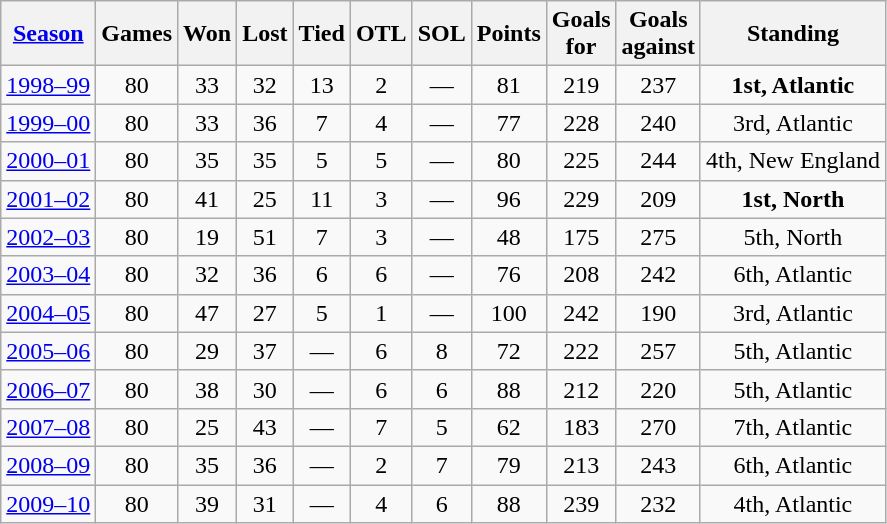<table class="wikitable" style="text-align:center">
<tr>
<th><a href='#'>Season</a></th>
<th>Games</th>
<th>Won</th>
<th>Lost</th>
<th>Tied</th>
<th>OTL</th>
<th>SOL</th>
<th>Points</th>
<th>Goals<br>for</th>
<th>Goals<br>against</th>
<th>Standing</th>
</tr>
<tr>
<td><a href='#'>1998–99</a></td>
<td>80</td>
<td>33</td>
<td>32</td>
<td>13</td>
<td>2</td>
<td>—</td>
<td>81</td>
<td>219</td>
<td>237</td>
<td><strong>1st, Atlantic</strong></td>
</tr>
<tr>
<td><a href='#'>1999–00</a></td>
<td>80</td>
<td>33</td>
<td>36</td>
<td>7</td>
<td>4</td>
<td>—</td>
<td>77</td>
<td>228</td>
<td>240</td>
<td>3rd, Atlantic</td>
</tr>
<tr>
<td><a href='#'>2000–01</a></td>
<td>80</td>
<td>35</td>
<td>35</td>
<td>5</td>
<td>5</td>
<td>—</td>
<td>80</td>
<td>225</td>
<td>244</td>
<td>4th, New England</td>
</tr>
<tr>
<td><a href='#'>2001–02</a></td>
<td>80</td>
<td>41</td>
<td>25</td>
<td>11</td>
<td>3</td>
<td>—</td>
<td>96</td>
<td>229</td>
<td>209</td>
<td><strong>1st, North</strong></td>
</tr>
<tr>
<td><a href='#'>2002–03</a></td>
<td>80</td>
<td>19</td>
<td>51</td>
<td>7</td>
<td>3</td>
<td>—</td>
<td>48</td>
<td>175</td>
<td>275</td>
<td>5th, North</td>
</tr>
<tr>
<td><a href='#'>2003–04</a></td>
<td>80</td>
<td>32</td>
<td>36</td>
<td>6</td>
<td>6</td>
<td>—</td>
<td>76</td>
<td>208</td>
<td>242</td>
<td>6th, Atlantic</td>
</tr>
<tr>
<td><a href='#'>2004–05</a></td>
<td>80</td>
<td>47</td>
<td>27</td>
<td>5</td>
<td>1</td>
<td>—</td>
<td>100</td>
<td>242</td>
<td>190</td>
<td>3rd, Atlantic</td>
</tr>
<tr>
<td><a href='#'>2005–06</a></td>
<td>80</td>
<td>29</td>
<td>37</td>
<td>—</td>
<td>6</td>
<td>8</td>
<td>72</td>
<td>222</td>
<td>257</td>
<td>5th, Atlantic</td>
</tr>
<tr>
<td><a href='#'>2006–07</a></td>
<td>80</td>
<td>38</td>
<td>30</td>
<td>—</td>
<td>6</td>
<td>6</td>
<td>88</td>
<td>212</td>
<td>220</td>
<td>5th, Atlantic</td>
</tr>
<tr>
<td><a href='#'>2007–08</a></td>
<td>80</td>
<td>25</td>
<td>43</td>
<td>—</td>
<td>7</td>
<td>5</td>
<td>62</td>
<td>183</td>
<td>270</td>
<td>7th, Atlantic</td>
</tr>
<tr>
<td><a href='#'>2008–09</a></td>
<td>80</td>
<td>35</td>
<td>36</td>
<td>—</td>
<td>2</td>
<td>7</td>
<td>79</td>
<td>213</td>
<td>243</td>
<td>6th, Atlantic</td>
</tr>
<tr>
<td><a href='#'>2009–10</a></td>
<td>80</td>
<td>39</td>
<td>31</td>
<td>—</td>
<td>4</td>
<td>6</td>
<td>88</td>
<td>239</td>
<td>232</td>
<td>4th, Atlantic</td>
</tr>
</table>
